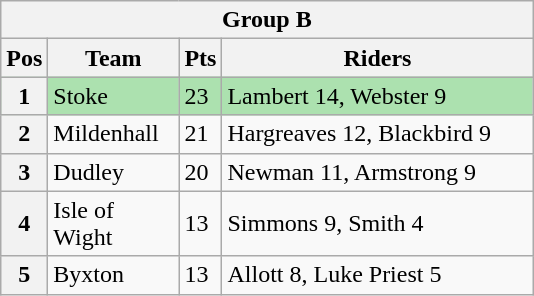<table class="wikitable">
<tr>
<th colspan="4">Group B</th>
</tr>
<tr>
<th width=20>Pos</th>
<th width=80>Team</th>
<th width=20>Pts</th>
<th width=200>Riders</th>
</tr>
<tr style="background:#ACE1AF;">
<th>1</th>
<td>Stoke</td>
<td>23</td>
<td>Lambert 14, Webster 9</td>
</tr>
<tr>
<th>2</th>
<td>Mildenhall</td>
<td>21</td>
<td>Hargreaves 12, Blackbird 9</td>
</tr>
<tr>
<th>3</th>
<td>Dudley</td>
<td>20</td>
<td>Newman 11, Armstrong 9</td>
</tr>
<tr>
<th>4</th>
<td>Isle of Wight</td>
<td>13</td>
<td>Simmons 9, Smith 4</td>
</tr>
<tr>
<th>5</th>
<td>Byxton</td>
<td>13</td>
<td>Allott 8, Luke Priest 5</td>
</tr>
</table>
